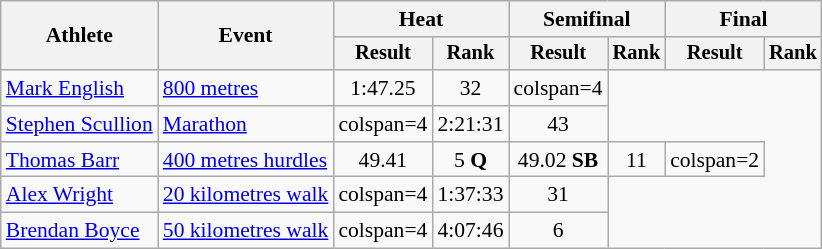<table class="wikitable" style="font-size:90%">
<tr>
<th rowspan="2">Athlete</th>
<th rowspan="2">Event</th>
<th colspan="2">Heat</th>
<th colspan="2">Semifinal</th>
<th colspan="2">Final</th>
</tr>
<tr style="font-size:95%">
<th>Result</th>
<th>Rank</th>
<th>Result</th>
<th>Rank</th>
<th>Result</th>
<th>Rank</th>
</tr>
<tr style=text-align:center>
<td style=text-align:left><a href='#'>Mark English</a></td>
<td style=text-align:left><a href='#'>800 metres</a></td>
<td>1:47.25</td>
<td>32</td>
<td>colspan=4 </td>
</tr>
<tr style=text-align:center>
<td style=text-align:left><a href='#'>Stephen Scullion</a></td>
<td style=text-align:left><a href='#'>Marathon</a></td>
<td>colspan=4</td>
<td>2:21:31</td>
<td>43</td>
</tr>
<tr style=text-align:center>
<td style=text-align:left><a href='#'>Thomas Barr</a></td>
<td style=text-align:left><a href='#'>400 metres hurdles</a></td>
<td>49.41</td>
<td>5 <strong>Q</strong></td>
<td>49.02 <strong>SB</strong></td>
<td>11</td>
<td>colspan=2 </td>
</tr>
<tr style=text-align:center>
<td style=text-align:left><a href='#'>Alex Wright</a></td>
<td style=text-align:left><a href='#'>20 kilometres walk</a></td>
<td>colspan=4</td>
<td>1:37:33</td>
<td>31</td>
</tr>
<tr style=text-align:center>
<td style=text-align:left><a href='#'>Brendan Boyce</a></td>
<td style=text-align:left><a href='#'>50 kilometres walk</a></td>
<td>colspan=4</td>
<td>4:07:46</td>
<td>6</td>
</tr>
</table>
